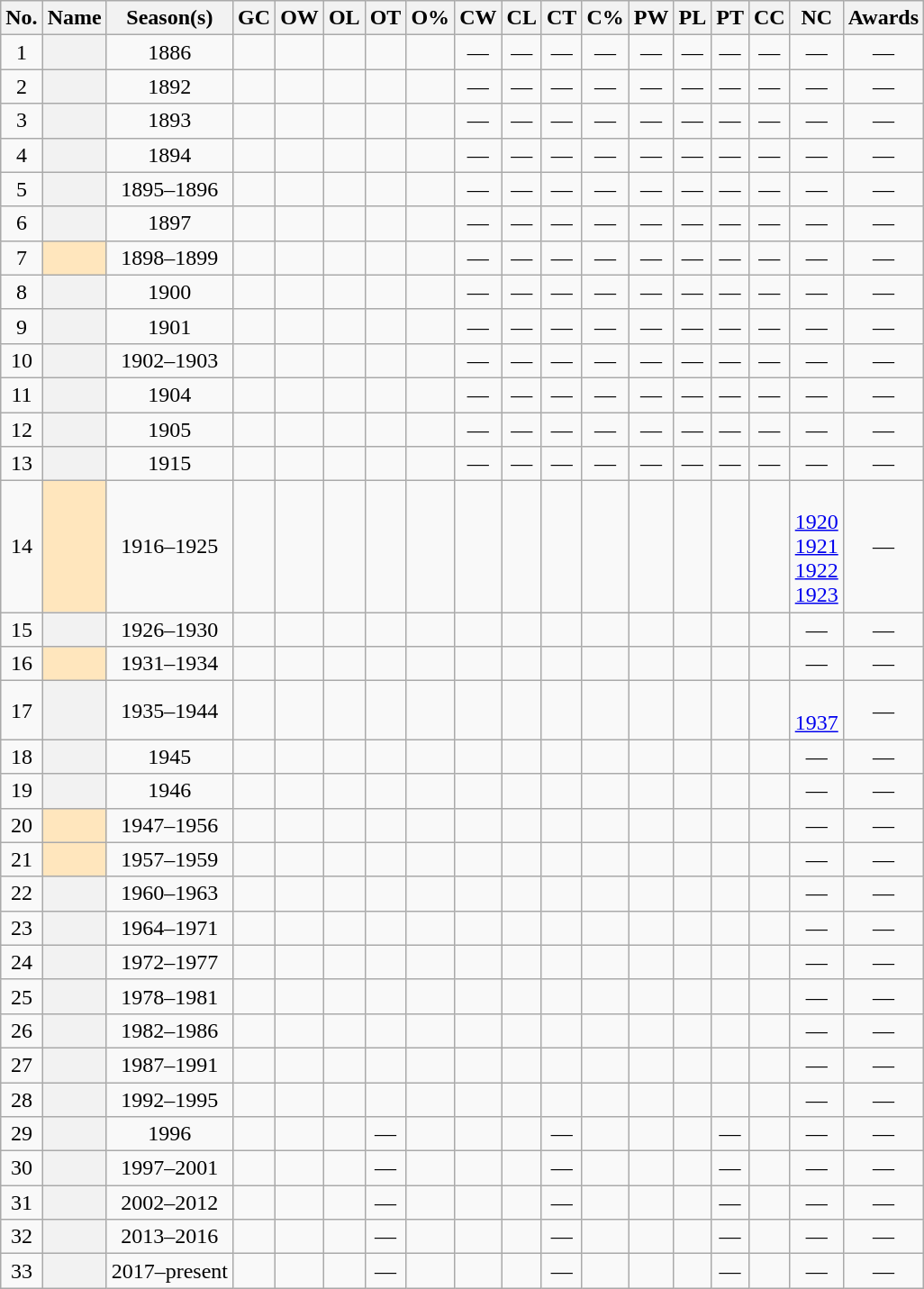<table class="wikitable sortable" style="text-align:center">
<tr>
<th scope="col" class="unsortable">No.</th>
<th scope="col">Name<br></th>
<th scope="col">Season(s)<br></th>
<th scope="col">GC</th>
<th scope="col">OW</th>
<th scope="col">OL</th>
<th scope="col">OT</th>
<th scope="col">O%</th>
<th scope="col">CW</th>
<th scope="col">CL</th>
<th scope="col">CT</th>
<th scope="col">C%</th>
<th scope="col">PW</th>
<th scope="col">PL</th>
<th scope="col">PT</th>
<th scope="col">CC</th>
<th scope="col">NC</th>
<th scope="col" class="unsortable">Awards</th>
</tr>
<tr>
<td>1</td>
<th scope="row"></th>
<td>1886</td>
<td></td>
<td></td>
<td></td>
<td></td>
<td></td>
<td>—</td>
<td>—</td>
<td>—</td>
<td>—</td>
<td>—</td>
<td>—</td>
<td>—</td>
<td>—</td>
<td>—</td>
<td>—</td>
</tr>
<tr>
<td>2</td>
<th scope="row"></th>
<td>1892</td>
<td></td>
<td></td>
<td></td>
<td></td>
<td></td>
<td>—</td>
<td>—</td>
<td>—</td>
<td>—</td>
<td>—</td>
<td>—</td>
<td>—</td>
<td>—</td>
<td>—</td>
<td>—</td>
</tr>
<tr>
<td>3</td>
<th scope="row"></th>
<td>1893</td>
<td></td>
<td></td>
<td></td>
<td></td>
<td></td>
<td>—</td>
<td>—</td>
<td>—</td>
<td>—</td>
<td>—</td>
<td>—</td>
<td>—</td>
<td>—</td>
<td>—</td>
<td>—</td>
</tr>
<tr>
<td>4</td>
<th scope="row"></th>
<td>1894</td>
<td></td>
<td></td>
<td></td>
<td></td>
<td></td>
<td>—</td>
<td>—</td>
<td>—</td>
<td>—</td>
<td>—</td>
<td>—</td>
<td>—</td>
<td>—</td>
<td>—</td>
<td>—</td>
</tr>
<tr>
<td>5</td>
<th scope="row"></th>
<td>1895–1896</td>
<td></td>
<td></td>
<td></td>
<td></td>
<td></td>
<td>—</td>
<td>—</td>
<td>—</td>
<td>—</td>
<td>—</td>
<td>—</td>
<td>—</td>
<td>—</td>
<td>—</td>
<td>—</td>
</tr>
<tr>
<td>6</td>
<th scope="row"></th>
<td>1897</td>
<td></td>
<td></td>
<td></td>
<td></td>
<td></td>
<td>—</td>
<td>—</td>
<td>—</td>
<td>—</td>
<td>—</td>
<td>—</td>
<td>—</td>
<td>—</td>
<td>—</td>
<td>—</td>
</tr>
<tr>
<td>7</td>
<td scope="row" align="center" bgcolor=#FFE6BD><strong></strong><sup></sup></td>
<td>1898–1899</td>
<td></td>
<td></td>
<td></td>
<td></td>
<td></td>
<td>—</td>
<td>—</td>
<td>—</td>
<td>—</td>
<td>—</td>
<td>—</td>
<td>—</td>
<td>—</td>
<td>—</td>
<td>—</td>
</tr>
<tr>
<td>8</td>
<th scope="row"></th>
<td>1900</td>
<td></td>
<td></td>
<td></td>
<td></td>
<td></td>
<td>—</td>
<td>—</td>
<td>—</td>
<td>—</td>
<td>—</td>
<td>—</td>
<td>—</td>
<td>—</td>
<td>—</td>
<td>—</td>
</tr>
<tr>
<td>9</td>
<th scope="row"></th>
<td>1901</td>
<td></td>
<td></td>
<td></td>
<td></td>
<td></td>
<td>—</td>
<td>—</td>
<td>—</td>
<td>—</td>
<td>—</td>
<td>—</td>
<td>—</td>
<td>—</td>
<td>—</td>
<td>—</td>
</tr>
<tr>
<td>10</td>
<th scope="row"></th>
<td>1902–1903</td>
<td></td>
<td></td>
<td></td>
<td></td>
<td></td>
<td>—</td>
<td>—</td>
<td>—</td>
<td>—</td>
<td>—</td>
<td>—</td>
<td>—</td>
<td>—</td>
<td>—</td>
<td>—</td>
</tr>
<tr>
<td>11</td>
<th scope="row"></th>
<td>1904</td>
<td></td>
<td></td>
<td></td>
<td></td>
<td></td>
<td>—</td>
<td>—</td>
<td>—</td>
<td>—</td>
<td>—</td>
<td>—</td>
<td>—</td>
<td>—</td>
<td>—</td>
<td>—</td>
</tr>
<tr>
<td>12</td>
<th scope="row"></th>
<td>1905</td>
<td></td>
<td></td>
<td></td>
<td></td>
<td></td>
<td>—</td>
<td>—</td>
<td>—</td>
<td>—</td>
<td>—</td>
<td>—</td>
<td>—</td>
<td>—</td>
<td>—</td>
<td>—</td>
</tr>
<tr>
<td>13</td>
<th scope="row"></th>
<td>1915</td>
<td></td>
<td></td>
<td></td>
<td></td>
<td></td>
<td>—</td>
<td>—</td>
<td>—</td>
<td>—</td>
<td>—</td>
<td>—</td>
<td>—</td>
<td>—</td>
<td>—</td>
<td>—</td>
</tr>
<tr>
<td>14</td>
<td scope="row" align="center" bgcolor=#FFE6BD><strong></strong><sup></sup></td>
<td>1916–1925</td>
<td></td>
<td></td>
<td></td>
<td></td>
<td></td>
<td></td>
<td></td>
<td></td>
<td></td>
<td></td>
<td></td>
<td></td>
<td></td>
<td><br><a href='#'>1920</a><br><a href='#'>1921</a><br><a href='#'>1922</a><br><a href='#'>1923</a></td>
<td>—</td>
</tr>
<tr>
<td>15</td>
<th scope="row"></th>
<td>1926–1930</td>
<td></td>
<td></td>
<td></td>
<td></td>
<td></td>
<td></td>
<td></td>
<td></td>
<td></td>
<td></td>
<td></td>
<td></td>
<td></td>
<td>—</td>
<td>—</td>
</tr>
<tr>
<td>16</td>
<td scope="row" align="center" bgcolor=#FFE6BD><strong></strong><sup></sup></td>
<td>1931–1934</td>
<td></td>
<td></td>
<td></td>
<td></td>
<td></td>
<td></td>
<td></td>
<td></td>
<td></td>
<td></td>
<td></td>
<td></td>
<td></td>
<td>—</td>
<td>—</td>
</tr>
<tr>
<td>17</td>
<th scope="row"></th>
<td>1935–1944</td>
<td></td>
<td></td>
<td></td>
<td></td>
<td></td>
<td></td>
<td></td>
<td></td>
<td></td>
<td></td>
<td></td>
<td></td>
<td></td>
<td><br><a href='#'>1937</a></td>
<td>—</td>
</tr>
<tr>
<td>18</td>
<th scope="row"></th>
<td>1945</td>
<td></td>
<td></td>
<td></td>
<td></td>
<td></td>
<td></td>
<td></td>
<td></td>
<td></td>
<td></td>
<td></td>
<td></td>
<td></td>
<td>—</td>
<td>—</td>
</tr>
<tr>
<td>19</td>
<th scope="row"></th>
<td>1946</td>
<td></td>
<td></td>
<td></td>
<td></td>
<td></td>
<td></td>
<td></td>
<td></td>
<td></td>
<td></td>
<td></td>
<td></td>
<td></td>
<td>—</td>
<td>—</td>
</tr>
<tr>
<td>20</td>
<td scope="row" align="center" bgcolor=#FFE6BD><strong></strong><sup></sup></td>
<td>1947–1956</td>
<td></td>
<td></td>
<td></td>
<td></td>
<td></td>
<td></td>
<td></td>
<td></td>
<td></td>
<td></td>
<td></td>
<td></td>
<td></td>
<td>—</td>
<td>—</td>
</tr>
<tr>
<td>21</td>
<td scope="row" align="center" bgcolor=#FFE6BD><strong></strong><sup></sup></td>
<td>1957–1959</td>
<td></td>
<td></td>
<td></td>
<td></td>
<td></td>
<td></td>
<td></td>
<td></td>
<td></td>
<td></td>
<td></td>
<td></td>
<td></td>
<td>—</td>
<td>—</td>
</tr>
<tr>
<td>22</td>
<th scope="row"></th>
<td>1960–1963</td>
<td></td>
<td></td>
<td></td>
<td></td>
<td></td>
<td></td>
<td></td>
<td></td>
<td></td>
<td></td>
<td></td>
<td></td>
<td></td>
<td>—</td>
<td>—</td>
</tr>
<tr>
<td>23</td>
<th scope="row"></th>
<td>1964–1971</td>
<td></td>
<td></td>
<td></td>
<td></td>
<td></td>
<td></td>
<td></td>
<td></td>
<td></td>
<td></td>
<td></td>
<td></td>
<td></td>
<td>—</td>
<td>—</td>
</tr>
<tr>
<td>24</td>
<th scope="row"></th>
<td>1972–1977</td>
<td></td>
<td></td>
<td></td>
<td></td>
<td></td>
<td></td>
<td></td>
<td></td>
<td></td>
<td></td>
<td></td>
<td></td>
<td></td>
<td>—</td>
<td>—</td>
</tr>
<tr>
<td>25</td>
<th scope="row"></th>
<td>1978–1981</td>
<td></td>
<td></td>
<td></td>
<td></td>
<td></td>
<td></td>
<td></td>
<td></td>
<td></td>
<td></td>
<td></td>
<td></td>
<td></td>
<td>—</td>
<td>—</td>
</tr>
<tr>
<td>26</td>
<th scope="row"></th>
<td>1982–1986</td>
<td></td>
<td></td>
<td></td>
<td></td>
<td></td>
<td></td>
<td></td>
<td></td>
<td></td>
<td></td>
<td></td>
<td></td>
<td></td>
<td>—</td>
<td>—</td>
</tr>
<tr>
<td>27</td>
<th scope="row"></th>
<td>1987–1991</td>
<td></td>
<td></td>
<td></td>
<td></td>
<td></td>
<td></td>
<td></td>
<td></td>
<td></td>
<td></td>
<td></td>
<td></td>
<td></td>
<td>—</td>
<td>—</td>
</tr>
<tr>
<td>28</td>
<th scope="row"></th>
<td>1992–1995</td>
<td></td>
<td></td>
<td></td>
<td></td>
<td></td>
<td></td>
<td></td>
<td></td>
<td></td>
<td></td>
<td></td>
<td></td>
<td></td>
<td>—</td>
<td>—</td>
</tr>
<tr>
<td>29</td>
<th scope="row"></th>
<td>1996</td>
<td></td>
<td></td>
<td></td>
<td>—</td>
<td></td>
<td></td>
<td></td>
<td>—</td>
<td></td>
<td></td>
<td></td>
<td>—</td>
<td></td>
<td>—</td>
<td>—</td>
</tr>
<tr>
<td>30</td>
<th scope="row"><br></th>
<td>1997–2001</td>
<td></td>
<td></td>
<td></td>
<td>—</td>
<td></td>
<td></td>
<td></td>
<td>—</td>
<td></td>
<td></td>
<td></td>
<td>—</td>
<td></td>
<td>—</td>
<td>—</td>
</tr>
<tr>
<td>31</td>
<th scope="row"></th>
<td>2002–2012</td>
<td></td>
<td></td>
<td></td>
<td>—</td>
<td></td>
<td></td>
<td></td>
<td>—</td>
<td></td>
<td></td>
<td></td>
<td>—</td>
<td></td>
<td>—</td>
<td>—</td>
</tr>
<tr>
<td>32</td>
<th scope="row"></th>
<td>2013–2016</td>
<td></td>
<td></td>
<td></td>
<td>—</td>
<td></td>
<td></td>
<td></td>
<td>—</td>
<td></td>
<td></td>
<td></td>
<td>—</td>
<td></td>
<td>—</td>
<td>—</td>
</tr>
<tr>
<td>33</td>
<th scope="row"></th>
<td>2017–present</td>
<td></td>
<td></td>
<td></td>
<td>—</td>
<td></td>
<td></td>
<td></td>
<td>—</td>
<td></td>
<td></td>
<td></td>
<td>—</td>
<td></td>
<td>—</td>
<td>—</td>
</tr>
</table>
